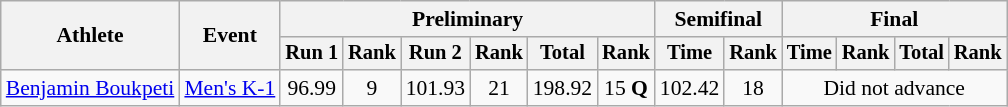<table class="wikitable" style="font-size:90%">
<tr>
<th rowspan="2">Athlete</th>
<th rowspan="2">Event</th>
<th colspan="6">Preliminary</th>
<th colspan="2">Semifinal</th>
<th colspan="4">Final</th>
</tr>
<tr style="font-size:95%">
<th>Run 1</th>
<th>Rank</th>
<th>Run 2</th>
<th>Rank</th>
<th>Total</th>
<th>Rank</th>
<th>Time</th>
<th>Rank</th>
<th>Time</th>
<th>Rank</th>
<th>Total</th>
<th>Rank</th>
</tr>
<tr align=center>
<td align=left><a href='#'>Benjamin Boukpeti</a></td>
<td align=left><a href='#'>Men's K-1</a></td>
<td>96.99</td>
<td>9</td>
<td>101.93</td>
<td>21</td>
<td>198.92</td>
<td>15 <strong>Q</strong></td>
<td>102.42</td>
<td>18</td>
<td colspan=4>Did not advance</td>
</tr>
</table>
